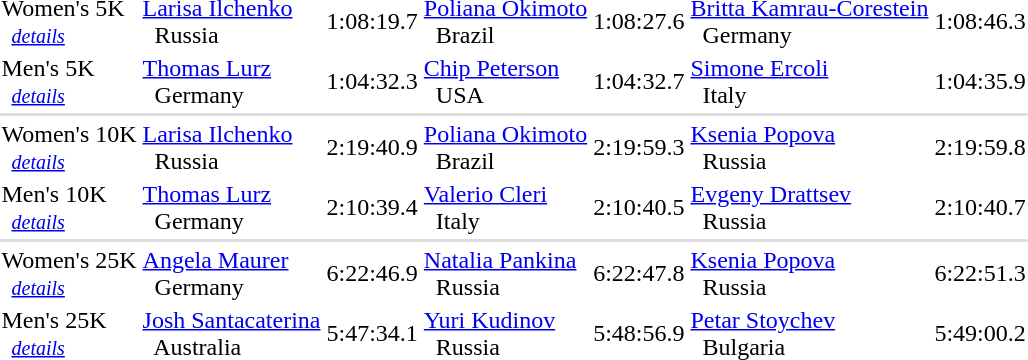<table>
<tr>
<td>Women's 5K <small><br>   <em><a href='#'>details</a></em></small></td>
<td><a href='#'>Larisa Ilchenko</a> <br>   Russia</td>
<td>1:08:19.7</td>
<td><a href='#'>Poliana Okimoto</a> <br>   Brazil</td>
<td>1:08:27.6</td>
<td><a href='#'>Britta Kamrau-Corestein</a> <br>   Germany</td>
<td>1:08:46.3</td>
</tr>
<tr>
<td>Men's 5K <small><br>   <em><a href='#'>details</a></em></small></td>
<td><a href='#'>Thomas Lurz</a> <br>   Germany</td>
<td>1:04:32.3</td>
<td><a href='#'>Chip Peterson</a> <br>   USA</td>
<td>1:04:32.7</td>
<td><a href='#'>Simone Ercoli</a> <br>   Italy</td>
<td>1:04:35.9</td>
</tr>
<tr bgcolor=#DDDDDD>
<td colspan=7></td>
</tr>
<tr>
<td>Women's 10K <small><br>   <em><a href='#'>details</a></em></small></td>
<td><a href='#'>Larisa Ilchenko</a> <br>   Russia</td>
<td>2:19:40.9</td>
<td><a href='#'>Poliana Okimoto</a> <br>   Brazil</td>
<td>2:19:59.3</td>
<td><a href='#'>Ksenia Popova</a> <br>   Russia</td>
<td>2:19:59.8</td>
</tr>
<tr>
<td>Men's 10K <small><br>   <em><a href='#'>details</a></em></small></td>
<td><a href='#'>Thomas Lurz</a> <br>   Germany</td>
<td>2:10:39.4</td>
<td><a href='#'>Valerio Cleri</a> <br>   Italy</td>
<td>2:10:40.5</td>
<td><a href='#'>Evgeny Drattsev</a> <br>   Russia</td>
<td>2:10:40.7</td>
</tr>
<tr bgcolor=#DDDDDD>
<td colspan=7></td>
</tr>
<tr>
<td>Women's 25K <small><br>   <em><a href='#'>details</a></em></small></td>
<td><a href='#'>Angela Maurer</a> <br>   Germany</td>
<td>6:22:46.9</td>
<td><a href='#'>Natalia Pankina</a> <br>   Russia</td>
<td>6:22:47.8</td>
<td><a href='#'>Ksenia Popova</a> <br>   Russia</td>
<td>6:22:51.3</td>
</tr>
<tr>
<td>Men's 25K <small><br>   <em><a href='#'>details</a></em></small></td>
<td><a href='#'>Josh Santacaterina</a> <br>   Australia</td>
<td>5:47:34.1</td>
<td><a href='#'>Yuri Kudinov</a> <br>   Russia</td>
<td>5:48:56.9</td>
<td><a href='#'>Petar Stoychev</a> <br>   Bulgaria</td>
<td>5:49:00.2</td>
</tr>
<tr>
</tr>
</table>
